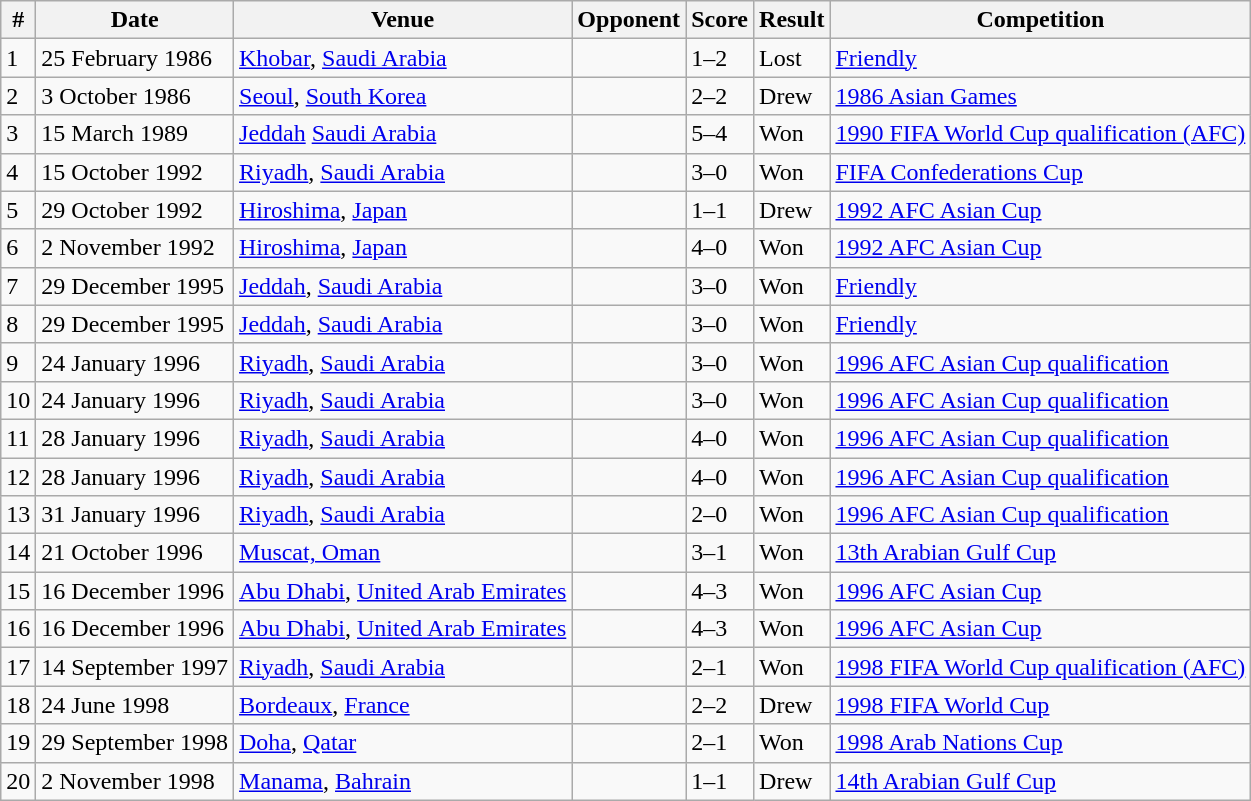<table class="wikitable">
<tr>
<th>#</th>
<th>Date</th>
<th>Venue</th>
<th>Opponent</th>
<th>Score</th>
<th>Result</th>
<th>Competition</th>
</tr>
<tr>
<td>1</td>
<td>25 February 1986</td>
<td><a href='#'>Khobar</a>, <a href='#'>Saudi Arabia</a></td>
<td></td>
<td>1–2</td>
<td>Lost</td>
<td><a href='#'>Friendly</a></td>
</tr>
<tr>
<td>2</td>
<td>3 October 1986</td>
<td><a href='#'>Seoul</a>, <a href='#'>South Korea</a></td>
<td></td>
<td>2–2</td>
<td>Drew</td>
<td><a href='#'>1986 Asian Games</a></td>
</tr>
<tr>
<td>3</td>
<td>15 March 1989</td>
<td><a href='#'>Jeddah</a> <a href='#'>Saudi Arabia</a></td>
<td></td>
<td>5–4</td>
<td>Won</td>
<td><a href='#'>1990 FIFA World Cup qualification (AFC)</a></td>
</tr>
<tr>
<td>4</td>
<td>15 October 1992</td>
<td><a href='#'>Riyadh</a>, <a href='#'>Saudi Arabia</a></td>
<td></td>
<td>3–0</td>
<td>Won</td>
<td><a href='#'>FIFA Confederations Cup</a></td>
</tr>
<tr>
<td>5</td>
<td>29 October 1992</td>
<td><a href='#'>Hiroshima</a>, <a href='#'>Japan</a></td>
<td></td>
<td>1–1</td>
<td>Drew</td>
<td><a href='#'>1992 AFC Asian Cup</a></td>
</tr>
<tr>
<td>6</td>
<td>2 November 1992</td>
<td><a href='#'>Hiroshima</a>, <a href='#'>Japan</a></td>
<td></td>
<td>4–0</td>
<td>Won</td>
<td><a href='#'>1992 AFC Asian Cup</a></td>
</tr>
<tr>
<td>7</td>
<td>29 December 1995</td>
<td><a href='#'>Jeddah</a>, <a href='#'>Saudi Arabia</a></td>
<td></td>
<td>3–0</td>
<td>Won</td>
<td><a href='#'>Friendly</a></td>
</tr>
<tr>
<td>8</td>
<td>29 December 1995</td>
<td><a href='#'>Jeddah</a>, <a href='#'>Saudi Arabia</a></td>
<td></td>
<td>3–0</td>
<td>Won</td>
<td><a href='#'>Friendly</a></td>
</tr>
<tr>
<td>9</td>
<td>24 January 1996</td>
<td><a href='#'>Riyadh</a>, <a href='#'>Saudi Arabia</a></td>
<td></td>
<td>3–0</td>
<td>Won</td>
<td><a href='#'>1996 AFC Asian Cup qualification</a></td>
</tr>
<tr>
<td>10</td>
<td>24 January 1996</td>
<td><a href='#'>Riyadh</a>, <a href='#'>Saudi Arabia</a></td>
<td></td>
<td>3–0</td>
<td>Won</td>
<td><a href='#'>1996 AFC Asian Cup qualification</a></td>
</tr>
<tr>
<td>11</td>
<td>28 January 1996</td>
<td><a href='#'>Riyadh</a>, <a href='#'>Saudi Arabia</a></td>
<td></td>
<td>4–0</td>
<td>Won</td>
<td><a href='#'>1996 AFC Asian Cup qualification</a></td>
</tr>
<tr>
<td>12</td>
<td>28 January 1996</td>
<td><a href='#'>Riyadh</a>, <a href='#'>Saudi Arabia</a></td>
<td></td>
<td>4–0</td>
<td>Won</td>
<td><a href='#'>1996 AFC Asian Cup qualification</a></td>
</tr>
<tr>
<td>13</td>
<td>31 January 1996</td>
<td><a href='#'>Riyadh</a>, <a href='#'>Saudi Arabia</a></td>
<td></td>
<td>2–0</td>
<td>Won</td>
<td><a href='#'>1996 AFC Asian Cup qualification</a></td>
</tr>
<tr>
<td>14</td>
<td>21 October 1996</td>
<td><a href='#'>Muscat, Oman</a></td>
<td></td>
<td>3–1</td>
<td>Won</td>
<td><a href='#'>13th Arabian Gulf Cup</a></td>
</tr>
<tr>
<td>15</td>
<td>16 December 1996</td>
<td><a href='#'>Abu Dhabi</a>, <a href='#'>United Arab Emirates</a></td>
<td></td>
<td>4–3</td>
<td>Won</td>
<td><a href='#'>1996 AFC Asian Cup</a></td>
</tr>
<tr>
<td>16</td>
<td>16 December 1996</td>
<td><a href='#'>Abu Dhabi</a>, <a href='#'>United Arab Emirates</a></td>
<td></td>
<td>4–3</td>
<td>Won</td>
<td><a href='#'>1996 AFC Asian Cup</a></td>
</tr>
<tr>
<td>17</td>
<td>14 September 1997</td>
<td><a href='#'>Riyadh</a>, <a href='#'>Saudi Arabia</a></td>
<td></td>
<td>2–1</td>
<td>Won</td>
<td><a href='#'>1998 FIFA World Cup qualification (AFC)</a></td>
</tr>
<tr>
<td>18</td>
<td>24 June 1998</td>
<td><a href='#'>Bordeaux</a>, <a href='#'>France</a></td>
<td></td>
<td>2–2</td>
<td>Drew</td>
<td><a href='#'>1998 FIFA World Cup</a></td>
</tr>
<tr>
<td>19</td>
<td>29 September 1998</td>
<td><a href='#'>Doha</a>, <a href='#'>Qatar</a></td>
<td></td>
<td>2–1</td>
<td>Won</td>
<td><a href='#'>1998 Arab Nations Cup</a></td>
</tr>
<tr>
<td>20</td>
<td>2 November 1998</td>
<td><a href='#'>Manama</a>, <a href='#'>Bahrain</a></td>
<td></td>
<td>1–1</td>
<td>Drew</td>
<td><a href='#'>14th Arabian Gulf Cup</a></td>
</tr>
</table>
